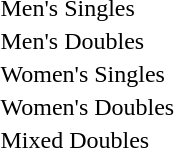<table>
<tr>
<td rowspan=2>Men's Singles</td>
<td rowspan=2></td>
<td rowspan=2></td>
<td></td>
</tr>
<tr>
<td></td>
</tr>
<tr>
<td rowspan=2>Men's Doubles</td>
<td rowspan=2></td>
<td rowspan=2></td>
<td></td>
</tr>
<tr>
<td></td>
</tr>
<tr>
<td rowspan=2>Women's Singles</td>
<td rowspan=2></td>
<td rowspan=2></td>
<td></td>
</tr>
<tr>
<td></td>
</tr>
<tr>
<td rowspan=2>Women's Doubles</td>
<td rowspan=2></td>
<td rowspan=2></td>
<td></td>
</tr>
<tr>
<td></td>
</tr>
<tr>
<td rowspan=2>Mixed Doubles</td>
<td rowspan=2></td>
<td rowspan=2></td>
<td></td>
</tr>
<tr>
<td></td>
</tr>
</table>
